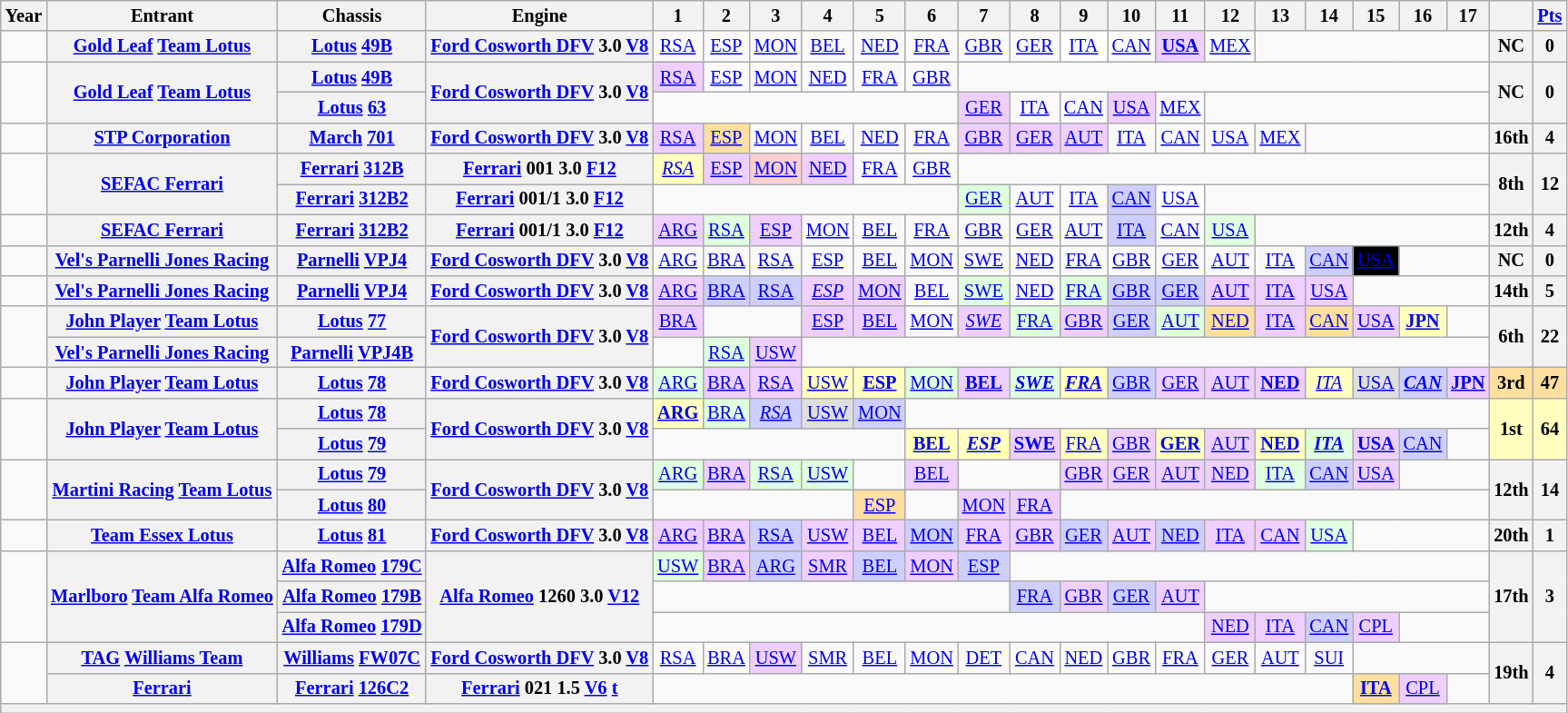<table class="wikitable" style="text-align:center; font-size:85%">
<tr>
<th>Year</th>
<th>Entrant</th>
<th>Chassis</th>
<th>Engine</th>
<th>1</th>
<th>2</th>
<th>3</th>
<th>4</th>
<th>5</th>
<th>6</th>
<th>7</th>
<th>8</th>
<th>9</th>
<th>10</th>
<th>11</th>
<th>12</th>
<th>13</th>
<th>14</th>
<th>15</th>
<th>16</th>
<th>17</th>
<th></th>
<th><a href='#'>Pts</a></th>
</tr>
<tr>
<td></td>
<th nowrap><a href='#'>Gold Leaf</a> <a href='#'>Team Lotus</a></th>
<th nowrap><a href='#'>Lotus</a> <a href='#'>49B</a></th>
<th nowrap><a href='#'>Ford Cosworth DFV</a> 3.0 <a href='#'>V8</a></th>
<td><a href='#'>RSA</a></td>
<td><a href='#'>ESP</a></td>
<td><a href='#'>MON</a></td>
<td><a href='#'>BEL</a></td>
<td><a href='#'>NED</a></td>
<td><a href='#'>FRA</a></td>
<td><a href='#'>GBR</a></td>
<td><a href='#'>GER</a></td>
<td style="background:#fff;"><a href='#'>ITA</a><br></td>
<td><a href='#'>CAN</a></td>
<td style="background:#efcfff;"><strong><a href='#'>USA</a></strong><br></td>
<td><a href='#'>MEX</a></td>
<td colspan=5></td>
<th>NC</th>
<th>0</th>
</tr>
<tr>
<td rowspan=2></td>
<th rowspan=2 nowrap><a href='#'>Gold Leaf</a> <a href='#'>Team Lotus</a></th>
<th nowrap><a href='#'>Lotus</a> <a href='#'>49B</a></th>
<th rowspan=2 nowrap><a href='#'>Ford Cosworth DFV</a> 3.0 <a href='#'>V8</a></th>
<td style="background:#efcfff;"><a href='#'>RSA</a><br></td>
<td><a href='#'>ESP</a></td>
<td><a href='#'>MON</a></td>
<td><a href='#'>NED</a></td>
<td><a href='#'>FRA</a></td>
<td><a href='#'>GBR</a></td>
<td colspan=11></td>
<th rowspan=2>NC</th>
<th rowspan=2>0</th>
</tr>
<tr>
<th nowrap><a href='#'>Lotus</a> <a href='#'>63</a></th>
<td colspan=6></td>
<td style="background:#efcfff;"><a href='#'>GER</a><br></td>
<td><a href='#'>ITA</a></td>
<td><a href='#'>CAN</a></td>
<td style="background:#efcfff;"><a href='#'>USA</a><br></td>
<td><a href='#'>MEX</a></td>
<td colspan=6></td>
</tr>
<tr>
<td></td>
<th nowrap><a href='#'>STP Corporation</a></th>
<th nowrap><a href='#'>March</a> <a href='#'>701</a></th>
<th nowrap><a href='#'>Ford Cosworth DFV</a> 3.0 <a href='#'>V8</a></th>
<td style="background:#efcfff;"><a href='#'>RSA</a><br></td>
<td style="background:#ffdf9f;"><a href='#'>ESP</a><br></td>
<td><a href='#'>MON</a></td>
<td><a href='#'>BEL</a></td>
<td><a href='#'>NED</a></td>
<td><a href='#'>FRA</a></td>
<td style="background:#efcfff;"><a href='#'>GBR</a><br></td>
<td style="background:#efcfff;"><a href='#'>GER</a><br></td>
<td style="background:#efcfff;"><a href='#'>AUT</a><br></td>
<td><a href='#'>ITA</a></td>
<td><a href='#'>CAN</a></td>
<td><a href='#'>USA</a></td>
<td><a href='#'>MEX</a></td>
<td colspan=4></td>
<th>16th</th>
<th>4</th>
</tr>
<tr>
<td rowspan=2></td>
<th rowspan=2 nowrap><a href='#'>SEFAC Ferrari</a></th>
<th nowrap><a href='#'>Ferrari</a> <a href='#'>312B</a></th>
<th nowrap><a href='#'>Ferrari</a> 001 3.0 <a href='#'>F12</a></th>
<td style="background:#ffffbf;"><em><a href='#'>RSA</a></em><br></td>
<td style="background:#efcfff;"><a href='#'>ESP</a><br></td>
<td style="background:#ffcfcf;"><a href='#'>MON</a><br></td>
<td style="background:#efcfff;"><a href='#'>NED</a><br></td>
<td><a href='#'>FRA</a></td>
<td><a href='#'>GBR</a></td>
<td colspan=11></td>
<th rowspan=2>8th</th>
<th rowspan=2>12</th>
</tr>
<tr>
<th nowrap><a href='#'>Ferrari</a> <a href='#'>312B2</a></th>
<th nowrap><a href='#'>Ferrari</a> 001/1 3.0 <a href='#'>F12</a></th>
<td colspan=6></td>
<td style="background:#dfffdf;"><a href='#'>GER</a><br></td>
<td><a href='#'>AUT</a></td>
<td><a href='#'>ITA</a></td>
<td style="background:#cfcfff;"><a href='#'>CAN</a><br></td>
<td style="background:#fff;"><a href='#'>USA</a><br></td>
<td colspan=6></td>
</tr>
<tr>
<td></td>
<th nowrap><a href='#'>SEFAC Ferrari</a></th>
<th nowrap><a href='#'>Ferrari</a> <a href='#'>312B2</a></th>
<th nowrap><a href='#'>Ferrari</a> 001/1 3.0 <a href='#'>F12</a></th>
<td style="background:#efcfff;"><a href='#'>ARG</a><br></td>
<td style="background:#dfffdf;"><a href='#'>RSA</a><br></td>
<td style="background:#efcfff;"><a href='#'>ESP</a><br></td>
<td><a href='#'>MON</a></td>
<td><a href='#'>BEL</a></td>
<td><a href='#'>FRA</a></td>
<td><a href='#'>GBR</a></td>
<td><a href='#'>GER</a></td>
<td><a href='#'>AUT</a></td>
<td style="background:#cfcfff;"><a href='#'>ITA</a><br></td>
<td><a href='#'>CAN</a></td>
<td style="background:#dfffdf;"><a href='#'>USA</a><br></td>
<td colspan=5></td>
<th>12th</th>
<th>4</th>
</tr>
<tr>
<td></td>
<th nowrap><a href='#'>Vel's Parnelli Jones Racing</a></th>
<th nowrap><a href='#'>Parnelli</a> <a href='#'>VPJ4</a></th>
<th nowrap><a href='#'>Ford Cosworth DFV</a> 3.0 <a href='#'>V8</a></th>
<td><a href='#'>ARG</a></td>
<td><a href='#'>BRA</a></td>
<td><a href='#'>RSA</a></td>
<td><a href='#'>ESP</a></td>
<td><a href='#'>BEL</a></td>
<td><a href='#'>MON</a></td>
<td><a href='#'>SWE</a></td>
<td><a href='#'>NED</a></td>
<td><a href='#'>FRA</a></td>
<td><a href='#'>GBR</a></td>
<td><a href='#'>GER</a></td>
<td><a href='#'>AUT</a></td>
<td><a href='#'>ITA</a></td>
<td style="background:#cfcfff;"><a href='#'>CAN</a><br></td>
<td style="background:#000; color:white;"><a href='#'><span>USA</span></a><br></td>
<td colspan=2></td>
<th>NC</th>
<th>0</th>
</tr>
<tr>
<td></td>
<th nowrap><a href='#'>Vel's Parnelli Jones Racing</a></th>
<th nowrap><a href='#'>Parnelli</a> <a href='#'>VPJ4</a></th>
<th nowrap><a href='#'>Ford Cosworth DFV</a> 3.0 <a href='#'>V8</a></th>
<td style="background:#efcfff;"><a href='#'>ARG</a><br></td>
<td style="background:#cfcfff;"><a href='#'>BRA</a><br></td>
<td style="background:#cfcfff;"><a href='#'>RSA</a><br></td>
<td style="background:#efcfff;"><em><a href='#'>ESP</a></em><br></td>
<td style="background:#efcfff;"><a href='#'>MON</a><br></td>
<td><a href='#'>BEL</a></td>
<td style="background:#dfffdf;"><a href='#'>SWE</a><br></td>
<td><a href='#'>NED</a></td>
<td style="background:#dfffdf;"><a href='#'>FRA</a><br></td>
<td style="background:#cfcfff;"><a href='#'>GBR</a><br></td>
<td style="background:#cfcfff;"><a href='#'>GER</a><br></td>
<td style="background:#efcfff;"><a href='#'>AUT</a><br></td>
<td style="background:#efcfff;"><a href='#'>ITA</a><br></td>
<td style="background:#efcfff;"><a href='#'>USA</a><br></td>
<td colspan=3></td>
<th>14th</th>
<th>5</th>
</tr>
<tr>
<td rowspan=2></td>
<th nowrap><a href='#'>John Player</a> <a href='#'>Team Lotus</a></th>
<th nowrap><a href='#'>Lotus</a> <a href='#'>77</a></th>
<th rowspan=2 nowrap><a href='#'>Ford Cosworth DFV</a> 3.0 <a href='#'>V8</a></th>
<td style="background:#efcfff;"><a href='#'>BRA</a><br></td>
<td colspan=2></td>
<td style="background:#efcfff;"><a href='#'>ESP</a><br></td>
<td style="background:#efcfff;"><a href='#'>BEL</a><br></td>
<td><a href='#'>MON</a></td>
<td style="background:#efcfff;"><em><a href='#'>SWE</a></em><br></td>
<td style="background:#dfffdf;"><a href='#'>FRA</a><br></td>
<td style="background:#efcfff;"><a href='#'>GBR</a><br></td>
<td style="background:#cfcfff;"><a href='#'>GER</a><br></td>
<td style="background:#dfffdf;"><a href='#'>AUT</a><br></td>
<td style="background:#ffdf9f;"><a href='#'>NED</a><br></td>
<td style="background:#efcfff;"><a href='#'>ITA</a><br></td>
<td style="background:#ffdf9f;"><a href='#'>CAN</a><br></td>
<td style="background:#efcfff;"><a href='#'>USA</a><br></td>
<td style="background:#ffffbf;"><strong><a href='#'>JPN</a></strong><br></td>
<td></td>
<th rowspan=2>6th</th>
<th rowspan=2>22</th>
</tr>
<tr>
<th nowrap><a href='#'>Vel's Parnelli Jones Racing</a></th>
<th nowrap><a href='#'>Parnelli</a> <a href='#'>VPJ4B</a></th>
<td></td>
<td style="background:#dfffdf;"><a href='#'>RSA</a><br></td>
<td style="background:#efcfff;"><a href='#'>USW</a><br></td>
<td colspan=14></td>
</tr>
<tr>
<td></td>
<th nowrap><a href='#'>John Player</a> <a href='#'>Team Lotus</a></th>
<th nowrap><a href='#'>Lotus</a> <a href='#'>78</a></th>
<th nowrap><a href='#'>Ford Cosworth DFV</a> 3.0 <a href='#'>V8</a></th>
<td style="background:#dfffdf;"><a href='#'>ARG</a><br></td>
<td style="background:#efcfff;"><a href='#'>BRA</a><br></td>
<td style="background:#efcfff;"><a href='#'>RSA</a><br></td>
<td style="background:#ffffbf;"><a href='#'>USW</a><br></td>
<td style="background:#ffffbf;"><strong><a href='#'>ESP</a></strong><br></td>
<td style="background:#dfffdf;"><a href='#'>MON</a><br></td>
<td style="background:#efcfff;"><strong><a href='#'>BEL</a></strong><br></td>
<td style="background:#dfffdf;"><strong><em><a href='#'>SWE</a></em></strong><br></td>
<td style="background:#ffffbf;"><strong><em><a href='#'>FRA</a></em></strong><br></td>
<td style="background:#cfcfff;"><a href='#'>GBR</a><br></td>
<td style="background:#efcfff;"><a href='#'>GER</a><br></td>
<td style="background:#efcfff;"><a href='#'>AUT</a><br></td>
<td style="background:#efcfff;"><strong><a href='#'>NED</a></strong><br></td>
<td style="background:#ffffbf;"><em><a href='#'>ITA</a></em><br></td>
<td style="background:#dfdfdf;"><a href='#'>USA</a><br></td>
<td style="background:#cfcfff;"><strong><em><a href='#'>CAN</a></em></strong><br></td>
<td style="background:#efcfff;"><strong><a href='#'>JPN</a></strong><br></td>
<td style="background:#ffdf9f;"><strong>3rd</strong></td>
<td style="background:#ffdf9f;"><strong>47</strong></td>
</tr>
<tr>
<td rowspan=2></td>
<th rowspan=2 nowrap><a href='#'>John Player</a> <a href='#'>Team Lotus</a></th>
<th nowrap><a href='#'>Lotus</a> <a href='#'>78</a></th>
<th rowspan=2 nowrap><a href='#'>Ford Cosworth DFV</a> 3.0 <a href='#'>V8</a></th>
<td style="background:#ffffbf;"><strong><a href='#'>ARG</a></strong><br></td>
<td style="background:#dfffdf;"><a href='#'>BRA</a><br></td>
<td style="background:#cfcfff;"><em><a href='#'>RSA</a></em><br></td>
<td style="background:#dfdfdf;"><a href='#'>USW</a><br></td>
<td style="background:#cfcfff;"><a href='#'>MON</a><br></td>
<td colspan=12></td>
<td rowspan=2 style="background:#ffffbf;"><strong>1st</strong></td>
<td rowspan=2 style="background:#ffffbf;"><strong>64</strong></td>
</tr>
<tr>
<th nowrap><a href='#'>Lotus</a> <a href='#'>79</a></th>
<td colspan=5></td>
<td style="background:#ffffbf;"><strong><a href='#'>BEL</a></strong><br></td>
<td style="background:#ffffbf;"><strong><em><a href='#'>ESP</a></em></strong><br></td>
<td style="background:#efcfff;"><strong><a href='#'>SWE</a></strong><br></td>
<td style="background:#ffffbf;"><a href='#'>FRA</a><br></td>
<td style="background:#efcfff;"><a href='#'>GBR</a><br></td>
<td style="background:#ffffbf;"><strong><a href='#'>GER</a></strong><br></td>
<td style="background:#efcfff;"><a href='#'>AUT</a><br></td>
<td style="background:#ffffbf;"><strong><a href='#'>NED</a></strong><br></td>
<td style="background:#dfffdf;"><strong><em><a href='#'>ITA</a></em></strong><br></td>
<td style="background:#efcfff;"><strong><a href='#'>USA</a></strong><br></td>
<td style="background:#cfcfff;"><a href='#'>CAN</a><br></td>
<td></td>
</tr>
<tr>
<td rowspan=2></td>
<th rowspan=2 nowrap><a href='#'>Martini Racing</a> <a href='#'>Team Lotus</a></th>
<th nowrap><a href='#'>Lotus</a> <a href='#'>79</a></th>
<th rowspan=2 nowrap><a href='#'>Ford Cosworth DFV</a> 3.0 <a href='#'>V8</a></th>
<td style="background:#dfffdf;"><a href='#'>ARG</a><br></td>
<td style="background:#efcfff;"><a href='#'>BRA</a><br></td>
<td style="background:#dfffdf;"><a href='#'>RSA</a><br></td>
<td style="background:#dfffdf;"><a href='#'>USW</a><br></td>
<td></td>
<td style="background:#efcfff;"><a href='#'>BEL</a><br></td>
<td colspan=2></td>
<td style="background:#efcfff;"><a href='#'>GBR</a><br></td>
<td style="background:#efcfff;"><a href='#'>GER</a><br></td>
<td style="background:#efcfff;"><a href='#'>AUT</a><br></td>
<td style="background:#efcfff;"><a href='#'>NED</a><br></td>
<td style="background:#dfffdf;"><a href='#'>ITA</a><br></td>
<td style="background:#cfcfff;"><a href='#'>CAN</a><br></td>
<td style="background:#efcfff;"><a href='#'>USA</a><br></td>
<td colspan=2></td>
<th rowspan=2>12th</th>
<th rowspan=2>14</th>
</tr>
<tr>
<th nowrap><a href='#'>Lotus</a> <a href='#'>80</a></th>
<td colspan=4></td>
<td style="background:#ffdf9f;"><a href='#'>ESP</a><br></td>
<td></td>
<td style="background:#efcfff;"><a href='#'>MON</a><br></td>
<td style="background:#efcfff;"><a href='#'>FRA</a><br></td>
<td colspan=9></td>
</tr>
<tr>
<td></td>
<th nowrap><a href='#'>Team Essex Lotus</a></th>
<th nowrap><a href='#'>Lotus</a> <a href='#'>81</a></th>
<th nowrap><a href='#'>Ford Cosworth DFV</a> 3.0 <a href='#'>V8</a></th>
<td style="background:#efcfff;"><a href='#'>ARG</a><br></td>
<td style="background:#efcfff;"><a href='#'>BRA</a><br></td>
<td style="background:#cfcfff;"><a href='#'>RSA</a><br></td>
<td style="background:#efcfff;"><a href='#'>USW</a><br></td>
<td style="background:#efcfff;"><a href='#'>BEL</a><br></td>
<td style="background:#cfcfff;"><a href='#'>MON</a><br></td>
<td style="background:#efcfff;"><a href='#'>FRA</a><br></td>
<td style="background:#efcfff;"><a href='#'>GBR</a><br></td>
<td style="background:#cfcfff;"><a href='#'>GER</a><br></td>
<td style="background:#efcfff;"><a href='#'>AUT</a><br></td>
<td style="background:#cfcfff;"><a href='#'>NED</a><br></td>
<td style="background:#efcfff;"><a href='#'>ITA</a><br></td>
<td style="background:#efcfff;"><a href='#'>CAN</a><br></td>
<td style="background:#dfffdf;"><a href='#'>USA</a><br></td>
<td colspan=3></td>
<th>20th</th>
<th>1</th>
</tr>
<tr>
<td rowspan=3></td>
<th rowspan=3 nowrap><a href='#'>Marlboro</a> <a href='#'>Team Alfa Romeo</a></th>
<th nowrap><a href='#'>Alfa Romeo</a> <a href='#'>179C</a></th>
<th rowspan=3 nowrap><a href='#'>Alfa Romeo</a> 1260 3.0 <a href='#'>V12</a></th>
<td style="background:#dfffdf;"><a href='#'>USW</a><br></td>
<td style="background:#efcfff;"><a href='#'>BRA</a><br></td>
<td style="background:#cfcfff;"><a href='#'>ARG</a><br></td>
<td style="background:#efcfff;"><a href='#'>SMR</a><br></td>
<td style="background:#cfcfff;"><a href='#'>BEL</a><br></td>
<td style="background:#efcfff;"><a href='#'>MON</a><br></td>
<td style="background:#cfcfff;"><a href='#'>ESP</a><br></td>
<td colspan=10></td>
<th rowspan=3>17th</th>
<th rowspan=3>3</th>
</tr>
<tr>
<th nowrap><a href='#'>Alfa Romeo</a> <a href='#'>179B</a></th>
<td colspan=7></td>
<td style="background:#cfcfff;"><a href='#'>FRA</a><br></td>
<td style="background:#efcfff;"><a href='#'>GBR</a><br></td>
<td style="background:#cfcfff;"><a href='#'>GER</a><br></td>
<td style="background:#efcfff;"><a href='#'>AUT</a><br></td>
<td colspan=6></td>
</tr>
<tr>
<th nowrap><a href='#'>Alfa Romeo</a> <a href='#'>179D</a></th>
<td colspan=11></td>
<td style="background:#efcfff;"><a href='#'>NED</a><br></td>
<td style="background:#efcfff;"><a href='#'>ITA</a><br></td>
<td style="background:#cfcfff;"><a href='#'>CAN</a><br></td>
<td style="background:#efcfff;"><a href='#'>CPL</a><br></td>
<td colspan=2></td>
</tr>
<tr>
<td rowspan=2></td>
<th nowrap><a href='#'>TAG</a> <a href='#'>Williams Team</a></th>
<th nowrap><a href='#'>Williams</a> <a href='#'>FW07C</a></th>
<th nowrap><a href='#'>Ford Cosworth DFV</a> 3.0 <a href='#'>V8</a></th>
<td><a href='#'>RSA</a></td>
<td><a href='#'>BRA</a></td>
<td style="background:#efcfff;"><a href='#'>USW</a><br></td>
<td><a href='#'>SMR</a></td>
<td><a href='#'>BEL</a></td>
<td><a href='#'>MON</a></td>
<td><a href='#'>DET</a></td>
<td><a href='#'>CAN</a></td>
<td><a href='#'>NED</a></td>
<td><a href='#'>GBR</a></td>
<td><a href='#'>FRA</a></td>
<td><a href='#'>GER</a></td>
<td><a href='#'>AUT</a></td>
<td><a href='#'>SUI</a></td>
<td colspan=3></td>
<th rowspan=2>19th</th>
<th rowspan=2>4</th>
</tr>
<tr>
<th nowrap><a href='#'>Ferrari</a></th>
<th nowrap><a href='#'>Ferrari</a> <a href='#'>126C2</a></th>
<th nowrap><a href='#'>Ferrari</a> 021 1.5 <a href='#'>V6</a> <a href='#'>t</a></th>
<td colspan=14></td>
<td style="background:#ffdf9f;"><strong><a href='#'>ITA</a></strong><br></td>
<td style="background:#efcfff;"><a href='#'>CPL</a><br></td>
<td></td>
</tr>
<tr>
<th colspan="23"></th>
</tr>
</table>
